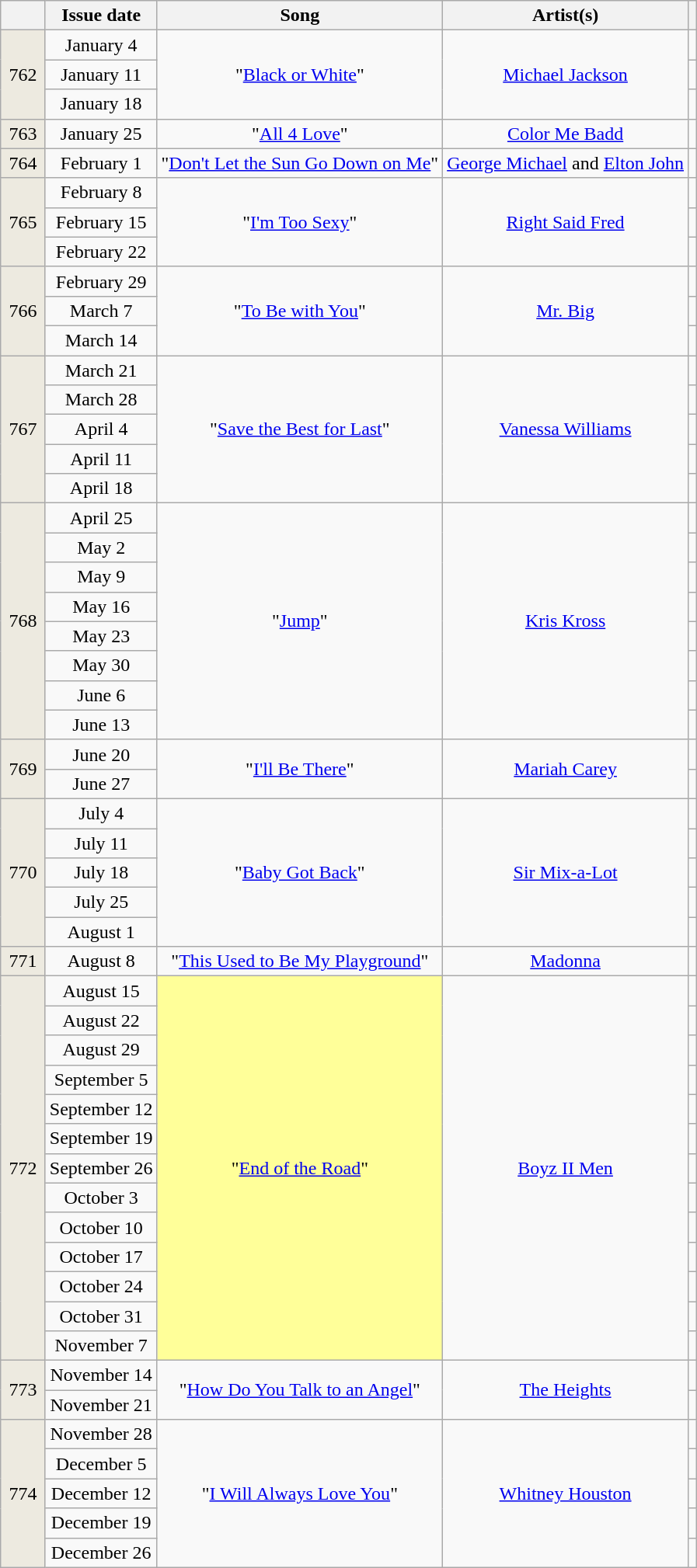<table class="wikitable">
<tr>
<th width=31></th>
<th align="center">Issue date</th>
<th align="center">Song</th>
<th align="center">Artist(s)</th>
<th align="center"></th>
</tr>
<tr>
<td bgcolor=#EDEAE0 align=center rowspan=3>762</td>
<td align="center">January 4</td>
<td align="center" rowspan="3">"<a href='#'>Black or White</a>"</td>
<td align="center" rowspan="3"><a href='#'>Michael Jackson</a></td>
<td align="center"></td>
</tr>
<tr>
<td align="center">January 11</td>
<td align="center"></td>
</tr>
<tr>
<td align="center">January 18</td>
<td align="center"></td>
</tr>
<tr>
<td bgcolor=#EDEAE0 align=center>763</td>
<td align="center">January 25</td>
<td align="center">"<a href='#'>All 4 Love</a>"</td>
<td align="center"><a href='#'>Color Me Badd</a></td>
<td align="center"></td>
</tr>
<tr>
<td bgcolor=#EDEAE0 align=center>764</td>
<td align="center">February 1</td>
<td align="center">"<a href='#'>Don't Let the Sun Go Down on Me</a>"</td>
<td align="center"><a href='#'>George Michael</a> and <a href='#'>Elton John</a></td>
<td align="center"></td>
</tr>
<tr>
<td bgcolor=#EDEAE0 align=center rowspan=3>765</td>
<td align="center">February 8</td>
<td align="center" rowspan="3">"<a href='#'>I'm Too Sexy</a>"</td>
<td align="center" rowspan="3"><a href='#'>Right Said Fred</a></td>
<td align="center"></td>
</tr>
<tr>
<td align="center">February 15</td>
<td align="center"></td>
</tr>
<tr>
<td align="center">February 22</td>
<td align="center"></td>
</tr>
<tr>
<td bgcolor=#EDEAE0 align=center rowspan=3>766</td>
<td align="center">February 29</td>
<td align="center" rowspan="3">"<a href='#'>To Be with You</a>"</td>
<td align="center" rowspan="3"><a href='#'>Mr. Big</a></td>
<td align="center"></td>
</tr>
<tr>
<td align="center">March 7</td>
<td align="center"></td>
</tr>
<tr>
<td align="center">March 14</td>
<td align="center"></td>
</tr>
<tr>
<td bgcolor=#EDEAE0 align=center rowspan=5>767</td>
<td align="center">March 21</td>
<td align="center" rowspan="5">"<a href='#'>Save the Best for Last</a>"</td>
<td align="center" rowspan="5"><a href='#'>Vanessa Williams</a></td>
<td align="center"></td>
</tr>
<tr>
<td align="center">March 28</td>
<td align="center"></td>
</tr>
<tr>
<td align="center">April 4</td>
<td align="center"></td>
</tr>
<tr>
<td align="center">April 11</td>
<td align="center"></td>
</tr>
<tr>
<td align="center">April 18</td>
<td align="center"></td>
</tr>
<tr>
<td bgcolor=#EDEAE0 align=center rowspan=8>768</td>
<td align="center">April 25</td>
<td align="center" rowspan="8">"<a href='#'>Jump</a>"</td>
<td align="center" rowspan="8"><a href='#'>Kris Kross</a></td>
<td align="center"></td>
</tr>
<tr>
<td align="center">May 2</td>
<td align="center"></td>
</tr>
<tr>
<td align="center">May 9</td>
<td align="center"></td>
</tr>
<tr>
<td align="center">May 16</td>
<td align="center"></td>
</tr>
<tr>
<td align="center">May 23</td>
<td align="center"></td>
</tr>
<tr>
<td align="center">May 30</td>
<td align="center"></td>
</tr>
<tr>
<td align="center">June 6</td>
<td align="center"></td>
</tr>
<tr>
<td align="center">June 13</td>
<td align="center"></td>
</tr>
<tr>
<td bgcolor=#EDEAE0 align=center rowspan=2>769</td>
<td align="center">June 20</td>
<td align="center" rowspan="2">"<a href='#'>I'll Be There</a>"</td>
<td align="center" rowspan="2"><a href='#'>Mariah Carey</a></td>
<td align="center"></td>
</tr>
<tr>
<td align="center">June 27</td>
<td align="center"></td>
</tr>
<tr>
<td bgcolor=#EDEAE0 align=center rowspan=5>770</td>
<td align="center">July 4</td>
<td align="center" rowspan="5">"<a href='#'>Baby Got Back</a>"</td>
<td align="center" rowspan="5"><a href='#'>Sir Mix-a-Lot</a></td>
<td align="center"></td>
</tr>
<tr>
<td align="center">July 11</td>
<td align="center"></td>
</tr>
<tr>
<td align="center">July 18</td>
<td align="center"></td>
</tr>
<tr>
<td align="center">July 25</td>
<td align="center"></td>
</tr>
<tr>
<td align="center">August 1</td>
<td align="center"></td>
</tr>
<tr>
<td bgcolor=#EDEAE0 align=center>771</td>
<td align="center">August 8</td>
<td align="center">"<a href='#'>This Used to Be My Playground</a>"</td>
<td align="center"><a href='#'>Madonna</a></td>
<td align="center"></td>
</tr>
<tr>
<td bgcolor=#EDEAE0 align=center rowspan=13>772</td>
<td align="center">August 15</td>
<td bgcolor=#FFFF99 align="center" rowspan="13">"<a href='#'>End of the Road</a>"</td>
<td align="center" rowspan="13"><a href='#'>Boyz II Men</a></td>
<td align="center"></td>
</tr>
<tr>
<td align="center">August 22</td>
<td align="center"></td>
</tr>
<tr>
<td align="center">August 29</td>
<td align="center"></td>
</tr>
<tr>
<td align="center">September 5</td>
<td align="center"></td>
</tr>
<tr>
<td align="center">September 12</td>
<td align="center"></td>
</tr>
<tr>
<td align="center">September 19</td>
<td align="center"></td>
</tr>
<tr>
<td align="center">September 26</td>
<td align="center"></td>
</tr>
<tr>
<td align="center">October 3</td>
<td align="center"></td>
</tr>
<tr>
<td align="center">October 10</td>
<td align="center"></td>
</tr>
<tr>
<td align="center">October 17</td>
<td align="center"></td>
</tr>
<tr>
<td align="center">October 24</td>
<td align="center"></td>
</tr>
<tr>
<td align="center">October 31</td>
<td align="center"></td>
</tr>
<tr>
<td align="center">November 7</td>
<td align="center"></td>
</tr>
<tr>
<td bgcolor=#EDEAE0 align=center rowspan=2>773</td>
<td align="center">November 14</td>
<td align="center" rowspan="2">"<a href='#'>How Do You Talk to an Angel</a>"</td>
<td align="center" rowspan="2"><a href='#'>The Heights</a></td>
<td align="center"></td>
</tr>
<tr>
<td align="center">November 21</td>
<td align="center"></td>
</tr>
<tr>
<td bgcolor=#EDEAE0 align=center rowspan=5>774</td>
<td align="center">November 28</td>
<td align="center" rowspan="5">"<a href='#'>I Will Always Love You</a>"</td>
<td align="center" rowspan="5"><a href='#'>Whitney Houston</a></td>
<td align="center"></td>
</tr>
<tr>
<td align="center">December 5</td>
<td align="center"></td>
</tr>
<tr>
<td align="center">December 12</td>
<td align="center"></td>
</tr>
<tr>
<td align="center">December 19</td>
<td align="center"></td>
</tr>
<tr>
<td align="center">December 26</td>
<td align="center"></td>
</tr>
</table>
